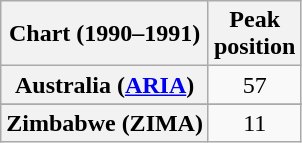<table class="wikitable sortable plainrowheaders" style="text-align:center">
<tr>
<th scope="col">Chart (1990–1991)</th>
<th scope="col">Peak<br>position</th>
</tr>
<tr>
<th scope="row">Australia (<a href='#'>ARIA</a>)</th>
<td>57</td>
</tr>
<tr>
</tr>
<tr>
</tr>
<tr>
</tr>
<tr>
</tr>
<tr>
</tr>
<tr>
<th scope="row">Zimbabwe (ZIMA)</th>
<td>11</td>
</tr>
</table>
